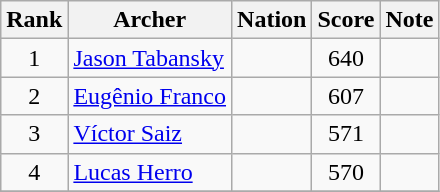<table class="wikitable sortable" style="text-align:center">
<tr>
<th>Rank</th>
<th>Archer</th>
<th>Nation</th>
<th>Score</th>
<th>Note</th>
</tr>
<tr>
<td>1</td>
<td align=left><a href='#'>Jason Tabansky</a></td>
<td align=left></td>
<td>640</td>
<td><strong></strong></td>
</tr>
<tr>
<td>2</td>
<td align=left><a href='#'>Eugênio Franco</a></td>
<td align=left></td>
<td>607</td>
<td></td>
</tr>
<tr>
<td>3</td>
<td align=left><a href='#'>Víctor Saiz</a></td>
<td align=left></td>
<td>571</td>
<td></td>
</tr>
<tr>
<td>4</td>
<td align=left><a href='#'>Lucas Herro</a></td>
<td align=left></td>
<td>570</td>
<td></td>
</tr>
<tr>
</tr>
</table>
